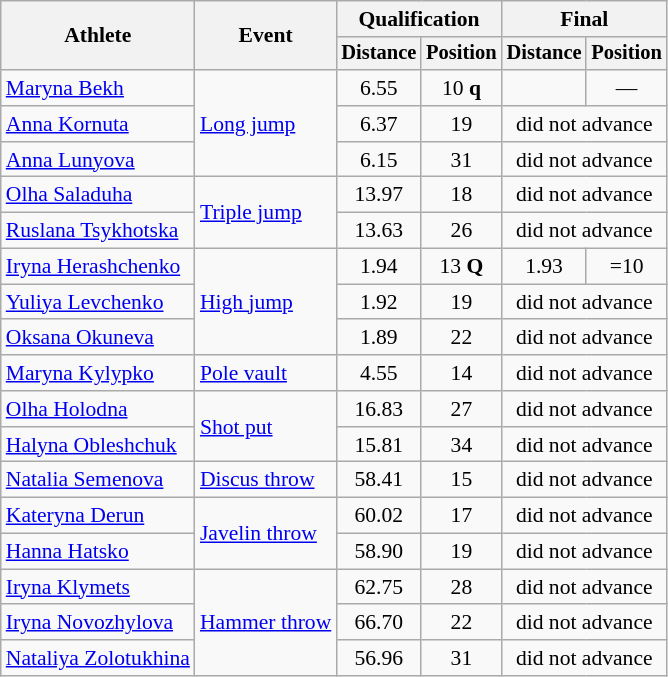<table class=wikitable style="font-size:90%">
<tr>
<th rowspan="2">Athlete</th>
<th rowspan="2">Event</th>
<th colspan="2">Qualification</th>
<th colspan="2">Final</th>
</tr>
<tr style="font-size:95%">
<th>Distance</th>
<th>Position</th>
<th>Distance</th>
<th>Position</th>
</tr>
<tr align=center>
<td align=left><a href='#'>Maryna Bekh</a></td>
<td align=left rowspan=3><a href='#'>Long jump</a></td>
<td>6.55</td>
<td>10 <strong>q</strong></td>
<td></td>
<td>—</td>
</tr>
<tr align=center>
<td align=left><a href='#'>Anna Kornuta</a></td>
<td>6.37</td>
<td>19</td>
<td colspan=2>did not advance</td>
</tr>
<tr align=center>
<td align=left><a href='#'>Anna Lunyova</a></td>
<td>6.15</td>
<td>31</td>
<td colspan=2>did not advance</td>
</tr>
<tr align=center>
<td align=left><a href='#'>Olha Saladuha</a></td>
<td align=left rowspan=2><a href='#'>Triple jump</a></td>
<td>13.97</td>
<td>18</td>
<td colspan=2>did not advance</td>
</tr>
<tr align=center>
<td align=left><a href='#'>Ruslana Tsykhotska</a></td>
<td>13.63</td>
<td>26</td>
<td colspan=2>did not advance</td>
</tr>
<tr align=center>
<td align=left><a href='#'>Iryna Herashchenko</a></td>
<td align=left rowspan=3><a href='#'>High jump</a></td>
<td>1.94</td>
<td>13 <strong>Q</strong></td>
<td>1.93</td>
<td>=10</td>
</tr>
<tr align=center>
<td align=left><a href='#'>Yuliya Levchenko</a></td>
<td>1.92</td>
<td>19</td>
<td colspan=2>did not advance</td>
</tr>
<tr align=center>
<td align=left><a href='#'>Oksana Okuneva</a></td>
<td>1.89</td>
<td>22</td>
<td colspan=2>did not advance</td>
</tr>
<tr align=center>
<td align=left><a href='#'>Maryna Kylypko</a></td>
<td align=left><a href='#'>Pole vault</a></td>
<td>4.55</td>
<td>14</td>
<td colspan=2>did not advance</td>
</tr>
<tr align=center>
<td align=left><a href='#'>Olha Holodna</a></td>
<td align=left rowspan=2><a href='#'>Shot put</a></td>
<td>16.83</td>
<td>27</td>
<td colspan=2>did not advance</td>
</tr>
<tr align=center>
<td align=left><a href='#'>Halyna Obleshchuk</a></td>
<td>15.81</td>
<td>34</td>
<td colspan=2>did not advance</td>
</tr>
<tr align=center>
<td align=left><a href='#'>Natalia Semenova</a></td>
<td align=left><a href='#'>Discus throw</a></td>
<td>58.41</td>
<td>15</td>
<td colspan=2>did not advance</td>
</tr>
<tr align=center>
<td align=left><a href='#'>Kateryna Derun</a></td>
<td align=left rowspan=2><a href='#'>Javelin throw</a></td>
<td>60.02</td>
<td>17</td>
<td colspan=2>did not advance</td>
</tr>
<tr align=center>
<td align=left><a href='#'>Hanna Hatsko</a></td>
<td>58.90</td>
<td>19</td>
<td colspan=2>did not advance</td>
</tr>
<tr align=center>
<td align=left><a href='#'>Iryna Klymets</a></td>
<td align=left rowspan=3><a href='#'>Hammer throw</a></td>
<td>62.75</td>
<td>28</td>
<td colspan=2>did not advance</td>
</tr>
<tr align=center>
<td align=left><a href='#'>Iryna Novozhylova</a></td>
<td>66.70</td>
<td>22</td>
<td colspan=2>did not advance</td>
</tr>
<tr align=center>
<td align=left><a href='#'>Nataliya Zolotukhina</a></td>
<td>56.96</td>
<td>31</td>
<td colspan=2>did not advance</td>
</tr>
</table>
